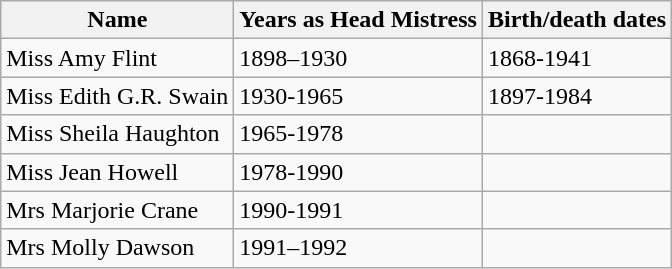<table class="wikitable">
<tr>
<th>Name</th>
<th>Years as Head Mistress</th>
<th>Birth/death dates</th>
</tr>
<tr>
<td>Miss Amy Flint</td>
<td>1898–1930</td>
<td>1868-1941</td>
</tr>
<tr>
<td>Miss Edith G.R. Swain</td>
<td>1930-1965</td>
<td>1897-1984</td>
</tr>
<tr>
<td>Miss Sheila Haughton</td>
<td>1965-1978</td>
<td></td>
</tr>
<tr>
<td>Miss Jean Howell</td>
<td>1978-1990</td>
<td></td>
</tr>
<tr>
<td>Mrs Marjorie Crane</td>
<td>1990-1991</td>
<td></td>
</tr>
<tr>
<td>Mrs Molly Dawson</td>
<td>1991–1992</td>
<td></td>
</tr>
</table>
